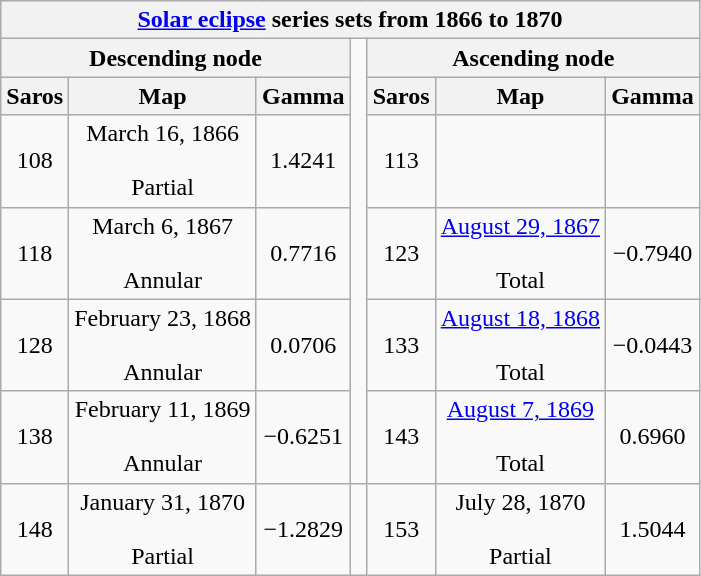<table class="wikitable mw-collapsible mw-collapsed">
<tr>
<th class="nowrap" colspan="7"><a href='#'>Solar eclipse</a> series sets from 1866 to 1870</th>
</tr>
<tr>
<th scope="col" colspan="3">Descending node</th>
<td rowspan="6"> </td>
<th scope="col" colspan="3">Ascending node</th>
</tr>
<tr style="text-align: center;">
<th scope="col">Saros</th>
<th scope="col">Map</th>
<th scope="col">Gamma</th>
<th scope="col">Saros</th>
<th scope="col">Map</th>
<th scope="col">Gamma</th>
</tr>
<tr style="text-align: center;">
<td>108</td>
<td>March 16, 1866<br><br>Partial</td>
<td>1.4241</td>
<td>113</td>
<td></td>
<td></td>
</tr>
<tr style="text-align: center;">
<td>118</td>
<td>March 6, 1867<br><br>Annular</td>
<td>0.7716</td>
<td>123</td>
<td><a href='#'>August 29, 1867</a><br><br>Total</td>
<td>−0.7940</td>
</tr>
<tr style="text-align: center;">
<td>128</td>
<td>February 23, 1868<br><br>Annular</td>
<td>0.0706</td>
<td>133</td>
<td><a href='#'>August 18, 1868</a><br><br>Total</td>
<td>−0.0443</td>
</tr>
<tr style="text-align: center;">
<td>138</td>
<td>February 11, 1869<br><br>Annular</td>
<td>−0.6251</td>
<td>143</td>
<td><a href='#'>August 7, 1869</a><br><br>Total</td>
<td>0.6960</td>
</tr>
<tr style="text-align: center;">
<td>148</td>
<td>January 31, 1870<br><br>Partial</td>
<td>−1.2829</td>
<td></td>
<td>153</td>
<td>July 28, 1870<br><br>Partial</td>
<td>1.5044</td>
</tr>
</table>
